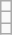<table class="wikitable">
<tr>
<td></td>
</tr>
<tr>
<td></td>
</tr>
<tr>
<td></td>
</tr>
</table>
